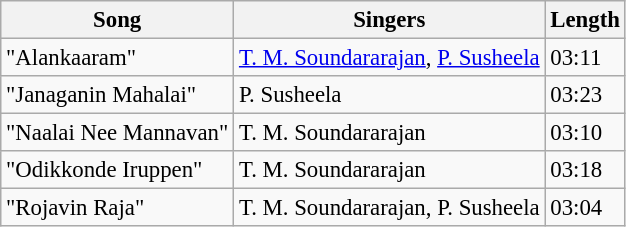<table class="wikitable" style="font-size:95%;">
<tr>
<th>Song</th>
<th>Singers</th>
<th>Length</th>
</tr>
<tr>
<td>"Alankaaram"</td>
<td><a href='#'>T. M. Soundararajan</a>, <a href='#'>P. Susheela</a></td>
<td>03:11</td>
</tr>
<tr>
<td>"Janaganin Mahalai"</td>
<td>P. Susheela</td>
<td>03:23</td>
</tr>
<tr>
<td>"Naalai Nee Mannavan"</td>
<td>T. M. Soundararajan</td>
<td>03:10</td>
</tr>
<tr>
<td>"Odikkonde Iruppen"</td>
<td>T. M. Soundararajan</td>
<td>03:18</td>
</tr>
<tr>
<td>"Rojavin Raja"</td>
<td>T. M. Soundararajan, P. Susheela</td>
<td>03:04</td>
</tr>
</table>
